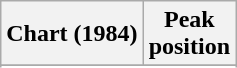<table class="wikitable sortable plainrowheaders" style="text-align:center">
<tr>
<th>Chart (1984)</th>
<th>Peak<br>position</th>
</tr>
<tr>
</tr>
<tr>
</tr>
<tr>
</tr>
<tr>
</tr>
</table>
